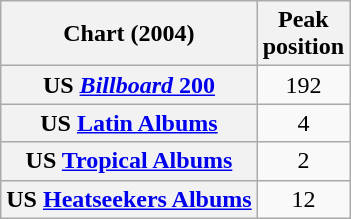<table class="wikitable sortable plainrowheaders">
<tr>
<th>Chart (2004)</th>
<th>Peak<br>position</th>
</tr>
<tr>
<th scope="row">US <a href='#'><em>Billboard</em> 200</a></th>
<td style="text-align:center;">192</td>
</tr>
<tr>
<th scope="row">US <a href='#'>Latin Albums</a></th>
<td style="text-align:center;">4</td>
</tr>
<tr>
<th scope="row">US <a href='#'>Tropical Albums</a></th>
<td style="text-align:center;">2</td>
</tr>
<tr>
<th scope="row">US <a href='#'>Heatseekers Albums</a></th>
<td style="text-align:center;">12</td>
</tr>
</table>
